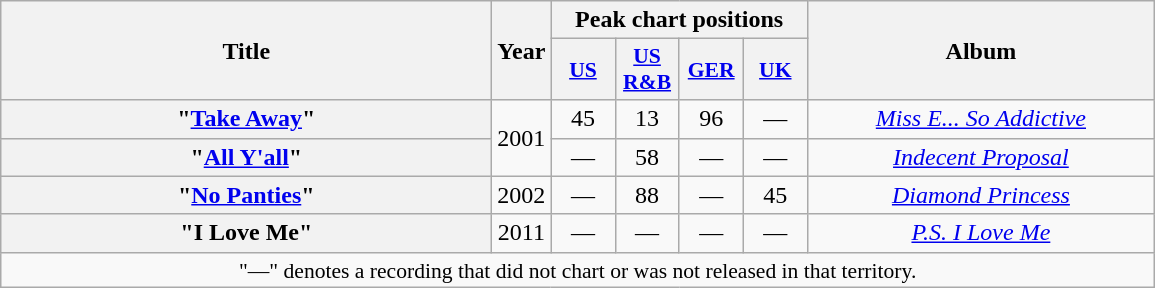<table class="wikitable plainrowheaders" style="text-align:center">
<tr>
<th scope="col" rowspan="2" style="width:20em;">Title</th>
<th scope="col" rowspan="2" style="width:1em;">Year</th>
<th scope="col" colspan="4">Peak chart positions</th>
<th scope="col" rowspan="2" style="width:14em;">Album</th>
</tr>
<tr>
<th scope="col" style="width:2.5em;font-size:90%;"><a href='#'>US</a><br></th>
<th scope="col" style="width:2.5em;font-size:90%;"><a href='#'>US<br>R&B</a><br></th>
<th scope="col" style="width:2.5em;font-size:90%;"><a href='#'>GER</a><br></th>
<th scope="col" style="width:2.5em;font-size:90%;"><a href='#'>UK</a><br></th>
</tr>
<tr>
<th scope="row">"<a href='#'>Take Away</a>" <br> </th>
<td rowspan="2">2001</td>
<td>45</td>
<td>13</td>
<td>96</td>
<td>—</td>
<td><em><a href='#'>Miss E... So Addictive</a></em></td>
</tr>
<tr>
<th scope="row">"<a href='#'>All Y'all</a>" <br> </th>
<td>—</td>
<td>58</td>
<td>—</td>
<td>—</td>
<td><em><a href='#'>Indecent Proposal</a></em></td>
</tr>
<tr>
<th scope="row">"<a href='#'>No Panties</a>" <br> </th>
<td>2002</td>
<td>—</td>
<td>88</td>
<td>—</td>
<td>45</td>
<td><em><a href='#'>Diamond Princess</a></em></td>
</tr>
<tr>
<th scope="row">"I Love Me" <br> </th>
<td>2011</td>
<td>—</td>
<td>—</td>
<td>—</td>
<td>—</td>
<td><em><a href='#'>P.S. I Love Me</a></em></td>
</tr>
<tr>
<td colspan="7" style="font-size:90%">"—" denotes a recording that did not chart or was not released in that territory.</td>
</tr>
</table>
